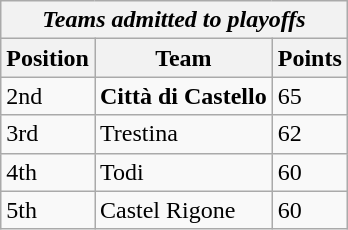<table class="wikitable">
<tr>
<th colspan="3"><em>Teams admitted to playoffs</em></th>
</tr>
<tr>
<th>Position</th>
<th>Team</th>
<th>Points</th>
</tr>
<tr>
<td>2nd</td>
<td><strong>Città di Castello</strong></td>
<td>65</td>
</tr>
<tr>
<td>3rd</td>
<td>Trestina</td>
<td>62</td>
</tr>
<tr>
<td>4th</td>
<td>Todi</td>
<td>60</td>
</tr>
<tr>
<td>5th</td>
<td>Castel Rigone</td>
<td>60</td>
</tr>
</table>
